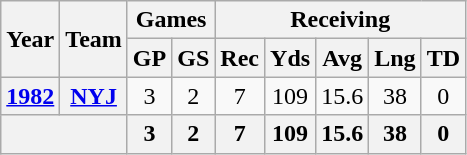<table class="wikitable" style="text-align:center">
<tr>
<th rowspan="2">Year</th>
<th rowspan="2">Team</th>
<th colspan="2">Games</th>
<th colspan="5">Receiving</th>
</tr>
<tr>
<th>GP</th>
<th>GS</th>
<th>Rec</th>
<th>Yds</th>
<th>Avg</th>
<th>Lng</th>
<th>TD</th>
</tr>
<tr>
<th><a href='#'>1982</a></th>
<th><a href='#'>NYJ</a></th>
<td>3</td>
<td>2</td>
<td>7</td>
<td>109</td>
<td>15.6</td>
<td>38</td>
<td>0</td>
</tr>
<tr>
<th colspan="2"></th>
<th>3</th>
<th>2</th>
<th>7</th>
<th>109</th>
<th>15.6</th>
<th>38</th>
<th>0</th>
</tr>
</table>
